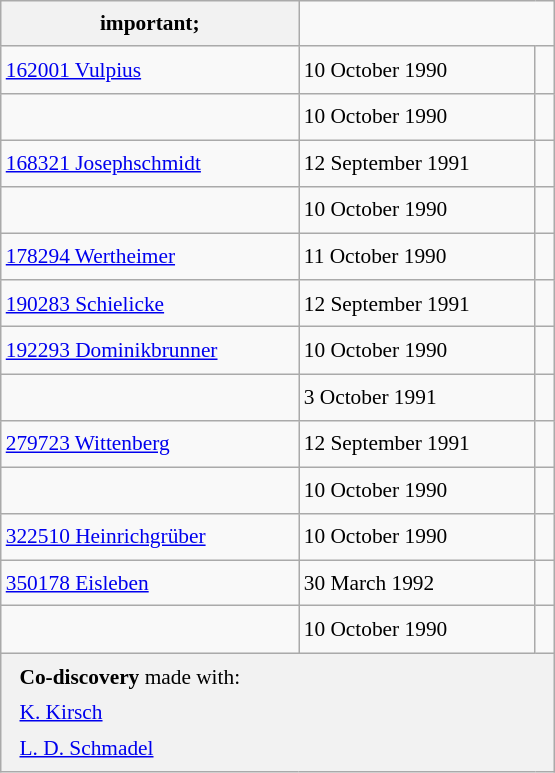<table class="wikitable" style="font-size: 89%; float: left; width: 26em; margin-right: 1em; line-height: 1.65em">
<tr>
<th>important;</th>
</tr>
<tr>
<td><a href='#'>162001 Vulpius</a></td>
<td>10 October 1990</td>
<td><small></small> </td>
</tr>
<tr>
<td></td>
<td>10 October 1990</td>
<td><small></small> </td>
</tr>
<tr>
<td><a href='#'>168321 Josephschmidt</a></td>
<td>12 September 1991</td>
<td><small></small> </td>
</tr>
<tr>
<td></td>
<td>10 October 1990</td>
<td><small></small> </td>
</tr>
<tr>
<td><a href='#'>178294 Wertheimer</a></td>
<td>11 October 1990</td>
<td><small></small> </td>
</tr>
<tr>
<td><a href='#'>190283 Schielicke</a></td>
<td>12 September 1991</td>
<td><small></small> </td>
</tr>
<tr>
<td><a href='#'>192293 Dominikbrunner</a></td>
<td>10 October 1990</td>
<td><small></small> </td>
</tr>
<tr>
<td></td>
<td>3 October 1991</td>
<td><small></small> </td>
</tr>
<tr>
<td><a href='#'>279723 Wittenberg</a></td>
<td>12 September 1991</td>
<td><small></small> </td>
</tr>
<tr>
<td></td>
<td>10 October 1990</td>
<td><small></small> </td>
</tr>
<tr>
<td><a href='#'>322510 Heinrichgrüber</a></td>
<td>10 October 1990</td>
<td><small></small> </td>
</tr>
<tr>
<td><a href='#'>350178 Eisleben</a></td>
<td>30 March 1992</td>
<td><small></small></td>
</tr>
<tr>
<td></td>
<td>10 October 1990</td>
<td><small></small> </td>
</tr>
<tr>
<th colspan=3 style="font-weight: normal; text-align: left; padding: 4px 12px;"><strong>Co-discovery</strong> made with:<br> <a href='#'>K. Kirsch</a><br> <a href='#'>L. D. Schmadel</a></th>
</tr>
</table>
